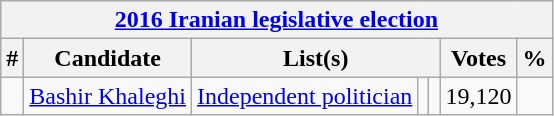<table class=wikitable style=text-align:left>
<tr>
<th colspan="7" align=center><a href='#'>2016 Iranian legislative election</a></th>
</tr>
<tr>
<th>#</th>
<th>Candidate</th>
<th colspan="3">List(s)</th>
<th>Votes</th>
<th>%</th>
</tr>
<tr>
<td></td>
<td><a href='#'>Bashir Khaleghi</a></td>
<td><a href='#'>Independent politician</a></td>
<td></td>
<td></td>
<td>19,120</td>
<td></td>
</tr>
</table>
